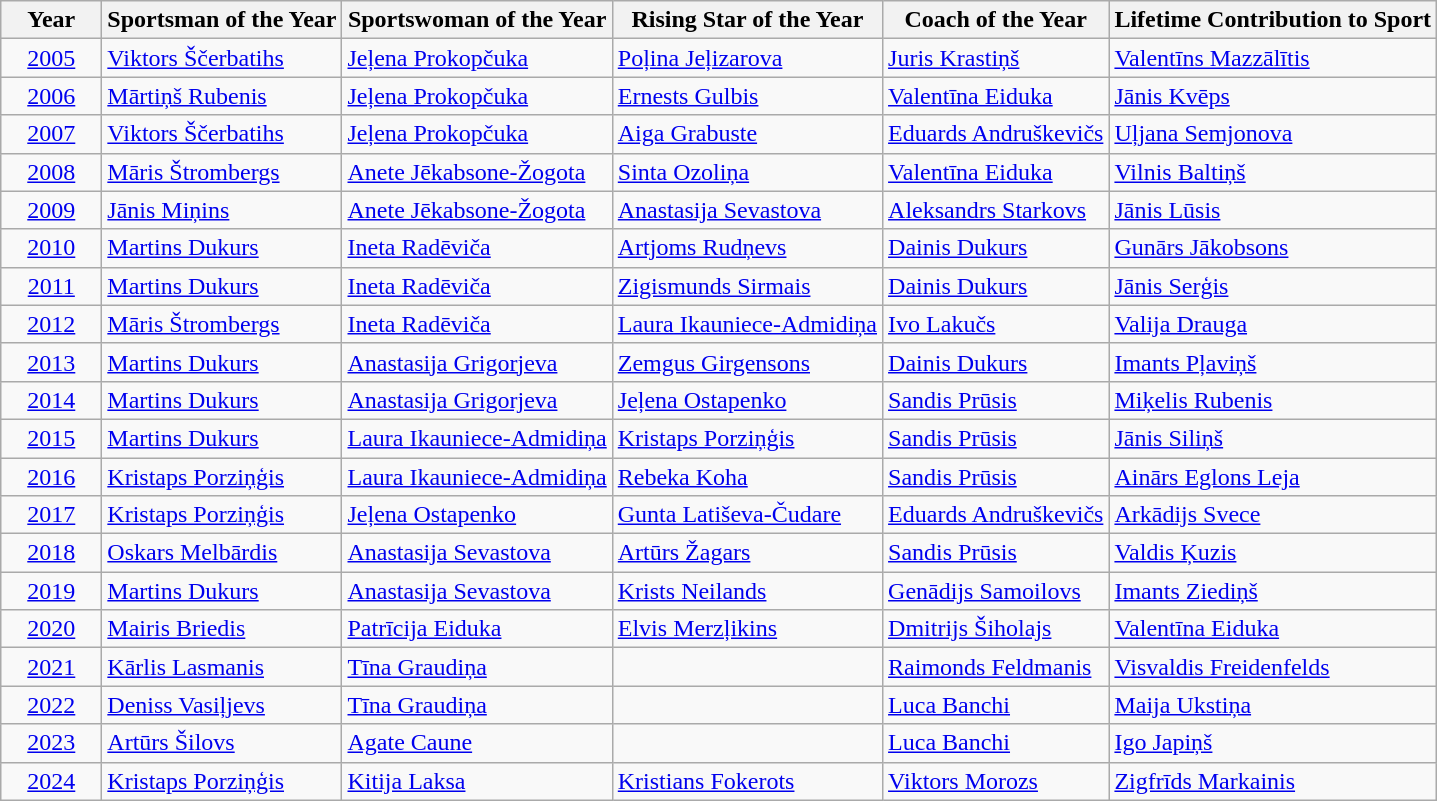<table class="wikitable">
<tr>
<th width=60>Year</th>
<th>Sportsman of the Year</th>
<th>Sportswoman of the Year</th>
<th>Rising Star of the Year</th>
<th>Coach of the Year</th>
<th>Lifetime Contribution to Sport</th>
</tr>
<tr>
<td align="center"><a href='#'>2005</a></td>
<td><a href='#'>Viktors Ščerbatihs</a></td>
<td><a href='#'>Jeļena Prokopčuka</a></td>
<td><a href='#'>Poļina Jeļizarova</a></td>
<td><a href='#'>Juris Krastiņš</a></td>
<td><a href='#'>Valentīns Mazzālītis</a></td>
</tr>
<tr>
<td align="center"><a href='#'>2006</a></td>
<td><a href='#'>Mārtiņš Rubenis</a></td>
<td><a href='#'>Jeļena Prokopčuka</a></td>
<td><a href='#'>Ernests Gulbis</a></td>
<td><a href='#'>Valentīna Eiduka</a></td>
<td><a href='#'>Jānis Kvēps</a></td>
</tr>
<tr>
<td align="center"><a href='#'>2007</a></td>
<td><a href='#'>Viktors Ščerbatihs</a></td>
<td><a href='#'>Jeļena Prokopčuka</a></td>
<td><a href='#'>Aiga Grabuste</a></td>
<td><a href='#'>Eduards Andruškevičs</a></td>
<td><a href='#'>Uļjana Semjonova</a></td>
</tr>
<tr>
<td align="center"><a href='#'>2008</a></td>
<td><a href='#'>Māris Štrombergs</a></td>
<td><a href='#'>Anete Jēkabsone-Žogota</a></td>
<td><a href='#'>Sinta Ozoliņa</a></td>
<td><a href='#'>Valentīna Eiduka</a></td>
<td><a href='#'>Vilnis Baltiņš</a></td>
</tr>
<tr>
<td align="center"><a href='#'>2009</a></td>
<td><a href='#'>Jānis Miņins</a></td>
<td><a href='#'>Anete Jēkabsone-Žogota</a></td>
<td><a href='#'>Anastasija Sevastova</a></td>
<td><a href='#'>Aleksandrs Starkovs</a></td>
<td><a href='#'>Jānis Lūsis</a></td>
</tr>
<tr>
<td align="center"><a href='#'>2010</a></td>
<td><a href='#'>Martins Dukurs</a></td>
<td><a href='#'>Ineta Radēviča</a></td>
<td><a href='#'>Artjoms Rudņevs</a></td>
<td><a href='#'>Dainis Dukurs</a></td>
<td><a href='#'>Gunārs Jākobsons</a></td>
</tr>
<tr>
<td align="center"><a href='#'>2011</a></td>
<td><a href='#'>Martins Dukurs</a></td>
<td><a href='#'>Ineta Radēviča</a></td>
<td><a href='#'>Zigismunds Sirmais</a></td>
<td><a href='#'>Dainis Dukurs</a></td>
<td><a href='#'>Jānis Serģis</a></td>
</tr>
<tr>
<td align="center"><a href='#'>2012</a></td>
<td><a href='#'>Māris Štrombergs</a></td>
<td><a href='#'>Ineta Radēviča</a></td>
<td><a href='#'>Laura Ikauniece-Admidiņa</a></td>
<td><a href='#'>Ivo Lakučs</a></td>
<td><a href='#'>Valija Drauga</a></td>
</tr>
<tr>
<td align="center"><a href='#'>2013</a></td>
<td><a href='#'>Martins Dukurs</a></td>
<td><a href='#'>Anastasija Grigorjeva</a></td>
<td><a href='#'>Zemgus Girgensons</a></td>
<td><a href='#'>Dainis Dukurs</a></td>
<td><a href='#'>Imants Pļaviņš</a></td>
</tr>
<tr>
<td align="center"><a href='#'>2014</a></td>
<td><a href='#'>Martins Dukurs</a></td>
<td><a href='#'>Anastasija Grigorjeva</a></td>
<td><a href='#'>Jeļena Ostapenko</a></td>
<td><a href='#'>Sandis Prūsis</a></td>
<td><a href='#'>Miķelis Rubenis</a></td>
</tr>
<tr>
<td align="center"><a href='#'>2015</a></td>
<td><a href='#'>Martins Dukurs</a></td>
<td><a href='#'>Laura Ikauniece-Admidiņa</a></td>
<td><a href='#'>Kristaps Porziņģis</a></td>
<td><a href='#'>Sandis Prūsis</a></td>
<td><a href='#'>Jānis Siliņš</a></td>
</tr>
<tr>
<td align="center"><a href='#'>2016</a></td>
<td><a href='#'>Kristaps Porziņģis</a></td>
<td><a href='#'>Laura Ikauniece-Admidiņa</a></td>
<td><a href='#'>Rebeka Koha</a></td>
<td><a href='#'>Sandis Prūsis</a></td>
<td><a href='#'>Ainārs Eglons Leja</a></td>
</tr>
<tr>
<td align="center"><a href='#'>2017</a></td>
<td><a href='#'>Kristaps Porziņģis</a></td>
<td><a href='#'>Jeļena Ostapenko</a></td>
<td><a href='#'>Gunta Latiševa-Čudare</a></td>
<td><a href='#'>Eduards Andruškevičs</a></td>
<td><a href='#'>Arkādijs Svece</a></td>
</tr>
<tr>
<td align="center"><a href='#'>2018</a></td>
<td><a href='#'>Oskars Melbārdis</a></td>
<td><a href='#'>Anastasija Sevastova</a></td>
<td><a href='#'>Artūrs Žagars</a></td>
<td><a href='#'>Sandis Prūsis</a></td>
<td><a href='#'>Valdis Ķuzis</a></td>
</tr>
<tr>
<td align="center"><a href='#'>2019</a></td>
<td><a href='#'>Martins Dukurs</a></td>
<td><a href='#'>Anastasija Sevastova</a></td>
<td><a href='#'>Krists Neilands</a></td>
<td><a href='#'>Genādijs Samoilovs</a></td>
<td><a href='#'>Imants Ziediņš</a></td>
</tr>
<tr>
<td align=center><a href='#'>2020</a></td>
<td><a href='#'>Mairis Briedis</a></td>
<td><a href='#'>Patrīcija Eiduka</a></td>
<td><a href='#'>Elvis Merzļikins</a></td>
<td><a href='#'>Dmitrijs Šiholajs</a></td>
<td><a href='#'>Valentīna Eiduka</a></td>
</tr>
<tr>
<td align=center><a href='#'>2021</a></td>
<td><a href='#'>Kārlis Lasmanis</a></td>
<td><a href='#'>Tīna Graudiņa</a></td>
<td></td>
<td><a href='#'>Raimonds Feldmanis</a></td>
<td><a href='#'>Visvaldis Freidenfelds</a></td>
</tr>
<tr>
<td align=center><a href='#'>2022</a></td>
<td><a href='#'>Deniss Vasiļjevs</a></td>
<td><a href='#'>Tīna Graudiņa</a></td>
<td></td>
<td><a href='#'>Luca Banchi</a></td>
<td><a href='#'>Maija Ukstiņa</a></td>
</tr>
<tr>
<td align=center><a href='#'>2023</a></td>
<td><a href='#'>Artūrs Šilovs</a></td>
<td><a href='#'>Agate Caune</a></td>
<td></td>
<td><a href='#'>Luca Banchi</a></td>
<td><a href='#'>Igo Japiņš</a></td>
</tr>
<tr>
<td align=center><a href='#'>2024</a></td>
<td><a href='#'>Kristaps Porziņģis</a></td>
<td><a href='#'>Kitija Laksa</a></td>
<td><a href='#'>Kristians Fokerots</a></td>
<td><a href='#'>Viktors Morozs</a></td>
<td><a href='#'>Zigfrīds Markainis</a></td>
</tr>
</table>
